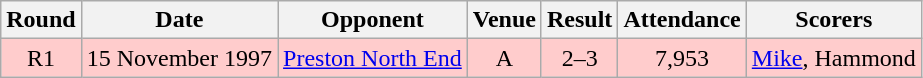<table class="wikitable" style="text-align:center;">
<tr>
<th>Round</th>
<th>Date</th>
<th>Opponent</th>
<th>Venue</th>
<th>Result</th>
<th>Attendance</th>
<th>Scorers</th>
</tr>
<tr style="background:#fcc;">
<td>R1</td>
<td>15 November 1997</td>
<td><a href='#'>Preston North End</a></td>
<td>A</td>
<td>2–3</td>
<td>7,953</td>
<td><a href='#'>Mike</a>, Hammond</td>
</tr>
</table>
